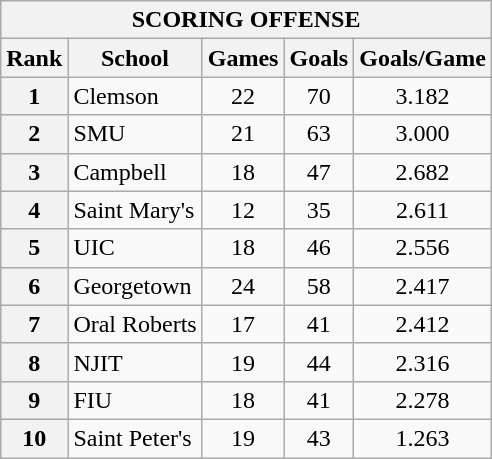<table class="wikitable">
<tr>
<th colspan=5>SCORING OFFENSE</th>
</tr>
<tr>
<th>Rank</th>
<th>School</th>
<th>Games</th>
<th>Goals</th>
<th>Goals/Game</th>
</tr>
<tr>
<th>1</th>
<td>Clemson</td>
<td style="text-align:center;">22</td>
<td style="text-align:center;">70</td>
<td style="text-align:center;">3.182</td>
</tr>
<tr>
<th>2</th>
<td>SMU</td>
<td style="text-align:center;">21</td>
<td style="text-align:center;">63</td>
<td style="text-align:center;">3.000</td>
</tr>
<tr>
<th>3</th>
<td>Campbell</td>
<td style="text-align:center;">18</td>
<td style="text-align:center;">47</td>
<td style="text-align:center;">2.682</td>
</tr>
<tr>
<th>4</th>
<td>Saint Mary's</td>
<td style="text-align:center;">12</td>
<td style="text-align:center;">35</td>
<td style="text-align:center;">2.611</td>
</tr>
<tr>
<th>5</th>
<td>UIC</td>
<td style="text-align:center;">18</td>
<td style="text-align:center;">46</td>
<td style="text-align:center;">2.556</td>
</tr>
<tr>
<th>6</th>
<td>Georgetown</td>
<td style="text-align:center;">24</td>
<td style="text-align:center;">58</td>
<td style="text-align:center;">2.417</td>
</tr>
<tr>
<th>7</th>
<td>Oral Roberts</td>
<td style="text-align:center;">17</td>
<td style="text-align:center;">41</td>
<td style="text-align:center;">2.412</td>
</tr>
<tr>
<th>8</th>
<td>NJIT</td>
<td style="text-align:center;">19</td>
<td style="text-align:center;">44</td>
<td style="text-align:center;">2.316</td>
</tr>
<tr>
<th>9</th>
<td>FIU</td>
<td style="text-align:center;">18</td>
<td style="text-align:center;">41</td>
<td style="text-align:center;">2.278</td>
</tr>
<tr>
<th>10</th>
<td>Saint Peter's</td>
<td style="text-align:center;">19</td>
<td style="text-align:center;">43</td>
<td style="text-align:center;">1.263</td>
</tr>
</table>
